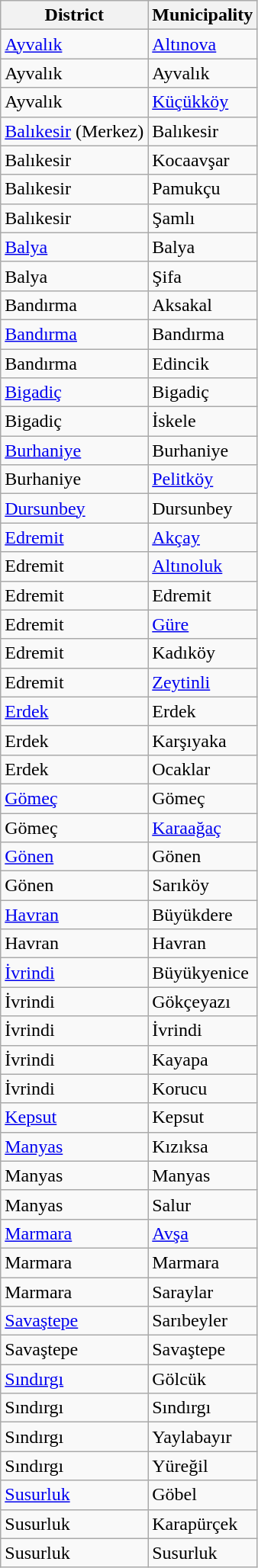<table class="sortable wikitable">
<tr>
<th>District</th>
<th>Municipality</th>
</tr>
<tr>
<td><a href='#'>Ayvalık</a></td>
<td><a href='#'>Altınova</a></td>
</tr>
<tr>
<td>Ayvalık</td>
<td>Ayvalık</td>
</tr>
<tr>
<td>Ayvalık</td>
<td><a href='#'>Küçükköy</a></td>
</tr>
<tr>
<td><a href='#'>Balıkesir</a> (Merkez)</td>
<td>Balıkesir</td>
</tr>
<tr>
<td>Balıkesir</td>
<td>Kocaavşar</td>
</tr>
<tr>
<td>Balıkesir</td>
<td>Pamukçu</td>
</tr>
<tr>
<td>Balıkesir</td>
<td>Şamlı</td>
</tr>
<tr>
<td><a href='#'>Balya</a></td>
<td>Balya</td>
</tr>
<tr>
<td>Balya</td>
<td>Şifa</td>
</tr>
<tr>
<td>Bandırma</td>
<td>Aksakal</td>
</tr>
<tr>
<td><a href='#'>Bandırma</a></td>
<td>Bandırma</td>
</tr>
<tr>
<td>Bandırma</td>
<td>Edincik</td>
</tr>
<tr>
<td><a href='#'>Bigadiç</a></td>
<td>Bigadiç</td>
</tr>
<tr>
<td>Bigadiç</td>
<td>İskele</td>
</tr>
<tr>
<td><a href='#'>Burhaniye</a></td>
<td>Burhaniye</td>
</tr>
<tr>
<td>Burhaniye</td>
<td><a href='#'>Pelitköy</a></td>
</tr>
<tr>
<td><a href='#'>Dursunbey</a></td>
<td>Dursunbey</td>
</tr>
<tr>
<td><a href='#'>Edremit</a></td>
<td><a href='#'>Akçay</a></td>
</tr>
<tr>
<td>Edremit</td>
<td><a href='#'>Altınoluk</a></td>
</tr>
<tr>
<td>Edremit</td>
<td>Edremit</td>
</tr>
<tr>
<td>Edremit</td>
<td><a href='#'>Güre</a></td>
</tr>
<tr>
<td>Edremit</td>
<td>Kadıköy</td>
</tr>
<tr>
<td>Edremit</td>
<td><a href='#'>Zeytinli</a></td>
</tr>
<tr>
<td><a href='#'>Erdek</a></td>
<td>Erdek</td>
</tr>
<tr>
<td>Erdek</td>
<td>Karşıyaka</td>
</tr>
<tr>
<td>Erdek</td>
<td>Ocaklar</td>
</tr>
<tr>
<td><a href='#'>Gömeç</a></td>
<td>Gömeç</td>
</tr>
<tr>
<td>Gömeç</td>
<td><a href='#'>Karaağaç</a></td>
</tr>
<tr>
<td><a href='#'>Gönen</a></td>
<td>Gönen</td>
</tr>
<tr>
<td>Gönen</td>
<td>Sarıköy</td>
</tr>
<tr>
<td><a href='#'>Havran</a></td>
<td>Büyükdere</td>
</tr>
<tr>
<td>Havran</td>
<td>Havran</td>
</tr>
<tr>
<td><a href='#'>İvrindi</a></td>
<td>Büyükyenice</td>
</tr>
<tr>
<td>İvrindi</td>
<td>Gökçeyazı</td>
</tr>
<tr>
<td>İvrindi</td>
<td>İvrindi</td>
</tr>
<tr>
<td>İvrindi</td>
<td>Kayapa</td>
</tr>
<tr>
<td>İvrindi</td>
<td>Korucu</td>
</tr>
<tr>
<td><a href='#'>Kepsut</a></td>
<td>Kepsut</td>
</tr>
<tr>
<td><a href='#'>Manyas</a></td>
<td>Kızıksa</td>
</tr>
<tr>
<td>Manyas</td>
<td>Manyas</td>
</tr>
<tr>
<td>Manyas</td>
<td>Salur</td>
</tr>
<tr>
<td><a href='#'>Marmara</a></td>
<td><a href='#'>Avşa</a></td>
</tr>
<tr>
<td>Marmara</td>
<td>Marmara</td>
</tr>
<tr>
<td>Marmara</td>
<td>Saraylar</td>
</tr>
<tr>
<td><a href='#'>Savaştepe</a></td>
<td>Sarıbeyler</td>
</tr>
<tr>
<td>Savaştepe</td>
<td>Savaştepe</td>
</tr>
<tr>
<td><a href='#'>Sındırgı</a></td>
<td>Gölcük</td>
</tr>
<tr>
<td>Sındırgı</td>
<td>Sındırgı</td>
</tr>
<tr>
<td>Sındırgı</td>
<td>Yaylabayır</td>
</tr>
<tr>
<td>Sındırgı</td>
<td>Yüreğil</td>
</tr>
<tr>
<td><a href='#'>Susurluk</a></td>
<td>Göbel</td>
</tr>
<tr>
<td>Susurluk</td>
<td>Karapürçek</td>
</tr>
<tr>
<td>Susurluk</td>
<td>Susurluk</td>
</tr>
</table>
